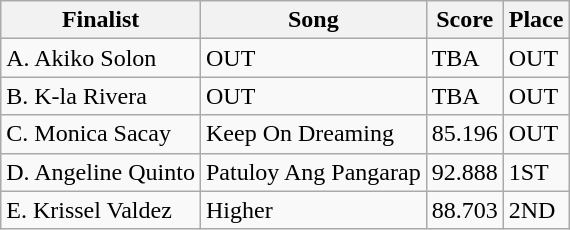<table class="wikitable">
<tr>
<th>Finalist</th>
<th>Song</th>
<th>Score</th>
<th>Place</th>
</tr>
<tr>
<td>A. Akiko Solon</td>
<td>OUT</td>
<td>TBA</td>
<td>OUT</td>
</tr>
<tr>
<td>B. K-la Rivera</td>
<td>OUT</td>
<td>TBA</td>
<td>OUT</td>
</tr>
<tr>
<td>C. Monica Sacay</td>
<td>Keep On Dreaming</td>
<td>85.196</td>
<td>OUT</td>
</tr>
<tr>
<td>D. Angeline Quinto</td>
<td>Patuloy Ang Pangarap</td>
<td>92.888</td>
<td>1ST</td>
</tr>
<tr>
<td>E. Krissel Valdez</td>
<td>Higher</td>
<td>88.703</td>
<td>2ND</td>
</tr>
</table>
